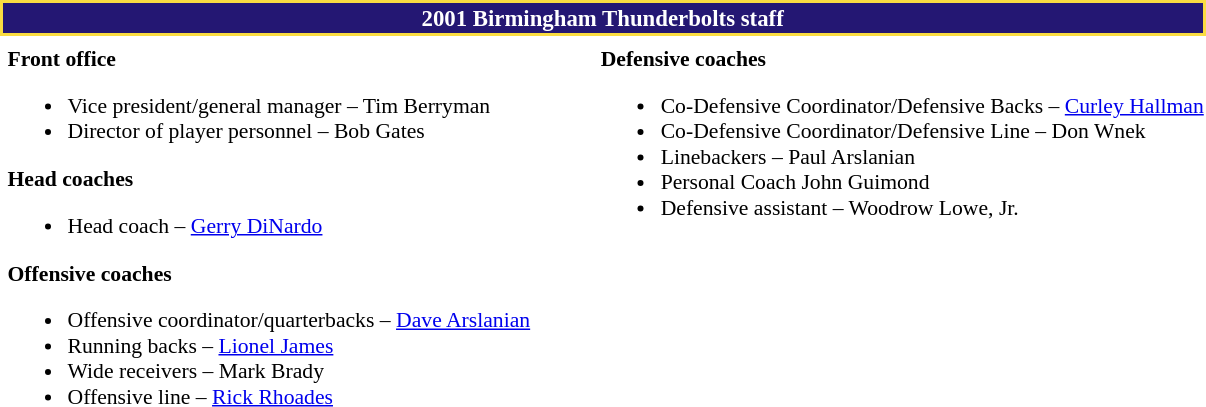<table class="toccolours" style="font-size:95%">
<tr>
<th colspan="7" style="background-color: #241773; color: white; border:2px solid #FADC41; text-align: center;"><strong>2001 Birmingham Thunderbolts staff</strong></th>
</tr>
<tr>
<td colspan="7" align="right"></td>
</tr>
<tr>
<td valign="top"></td>
<td style="font-size: 95%;" valign="top"><strong>Front office</strong><br><ul><li>Vice president/general manager – Tim Berryman</li><li>Director of player personnel – Bob Gates</li></ul><strong>Head coaches</strong><ul><li>Head coach – <a href='#'>Gerry DiNardo</a></li></ul><strong>Offensive coaches</strong><ul><li>Offensive coordinator/quarterbacks – <a href='#'>Dave Arslanian</a></li><li>Running backs – <a href='#'>Lionel James</a></li><li>Wide receivers – Mark Brady</li><li>Offensive line – <a href='#'>Rick Rhoades</a></li></ul></td>
<td width="35"> </td>
<td valign="top"></td>
<td style="font-size: 95%;" valign="top"><strong>Defensive coaches</strong><br><ul><li>Co-Defensive Coordinator/Defensive Backs – <a href='#'>Curley Hallman</a></li><li>Co-Defensive Coordinator/Defensive Line – Don Wnek</li><li>Linebackers – Paul Arslanian</li><li>Personal Coach John Guimond</li><li>Defensive assistant – Woodrow Lowe, Jr.</li></ul></td>
</tr>
</table>
